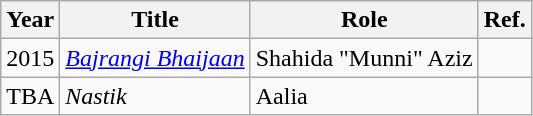<table class="wikitable sortable">
<tr>
<th>Year</th>
<th>Title</th>
<th>Role</th>
<th class="unsortable">Ref.</th>
</tr>
<tr>
<td>2015</td>
<td><em><a href='#'>Bajrangi Bhaijaan</a></em></td>
<td>Shahida "Munni" Aziz</td>
<td></td>
</tr>
<tr>
<td>TBA</td>
<td><em>Nastik</em></td>
<td>Aalia</td>
<td></td>
</tr>
</table>
